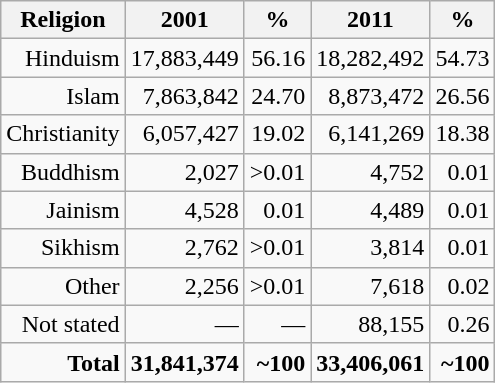<table class="wikitable sortable" style="text-align: right;">
<tr>
<th>Religion</th>
<th>2001</th>
<th>%</th>
<th>2011</th>
<th>%</th>
</tr>
<tr>
<td>Hinduism</td>
<td>17,883,449</td>
<td>56.16</td>
<td>18,282,492</td>
<td>54.73</td>
</tr>
<tr>
<td>Islam</td>
<td>7,863,842</td>
<td>24.70</td>
<td>8,873,472</td>
<td>26.56</td>
</tr>
<tr>
<td>Christianity</td>
<td>6,057,427</td>
<td>19.02</td>
<td>6,141,269</td>
<td>18.38</td>
</tr>
<tr>
<td>Buddhism</td>
<td>2,027</td>
<td>>0.01</td>
<td>4,752</td>
<td>0.01</td>
</tr>
<tr>
<td>Jainism</td>
<td>4,528</td>
<td>0.01</td>
<td>4,489</td>
<td>0.01</td>
</tr>
<tr>
<td>Sikhism</td>
<td>2,762</td>
<td>>0.01</td>
<td>3,814</td>
<td>0.01</td>
</tr>
<tr>
<td>Other</td>
<td>2,256</td>
<td>>0.01</td>
<td>7,618</td>
<td>0.02</td>
</tr>
<tr>
<td>Not stated</td>
<td>—</td>
<td>—</td>
<td>88,155</td>
<td>0.26</td>
</tr>
<tr>
<td><strong>Total</strong></td>
<td><strong>31,841,374</strong></td>
<td><strong>~100</strong></td>
<td><strong>33,406,061</strong></td>
<td><strong>~100</strong></td>
</tr>
</table>
